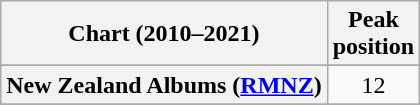<table class="wikitable sortable plainrowheaders" style="text-align:center">
<tr>
<th scope="col">Chart (2010–2021)</th>
<th scope="col">Peak<br>position</th>
</tr>
<tr>
</tr>
<tr>
</tr>
<tr>
<th scope="row">New Zealand Albums (<a href='#'>RMNZ</a>)</th>
<td>12</td>
</tr>
<tr>
</tr>
<tr>
</tr>
<tr>
</tr>
<tr>
</tr>
<tr>
</tr>
</table>
